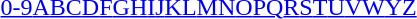<table id="toc" class="toc" summary="Class">
<tr>
<th></th>
</tr>
<tr>
<td style="text-align:center;"><a href='#'>0-9</a><a href='#'>A</a><a href='#'>B</a><a href='#'>C</a><a href='#'>D</a><a href='#'>F</a><a href='#'>G</a><a href='#'>H</a><a href='#'>I</a><a href='#'>J</a><a href='#'>K</a><a href='#'>L</a><a href='#'>M</a><a href='#'>N</a><a href='#'>O</a><a href='#'>P</a><a href='#'>Q</a><a href='#'>R</a><a href='#'>S</a><a href='#'>T</a><a href='#'>U</a><a href='#'>V</a><a href='#'>W</a><a href='#'>Y</a><a href='#'>Z</a></td>
</tr>
</table>
